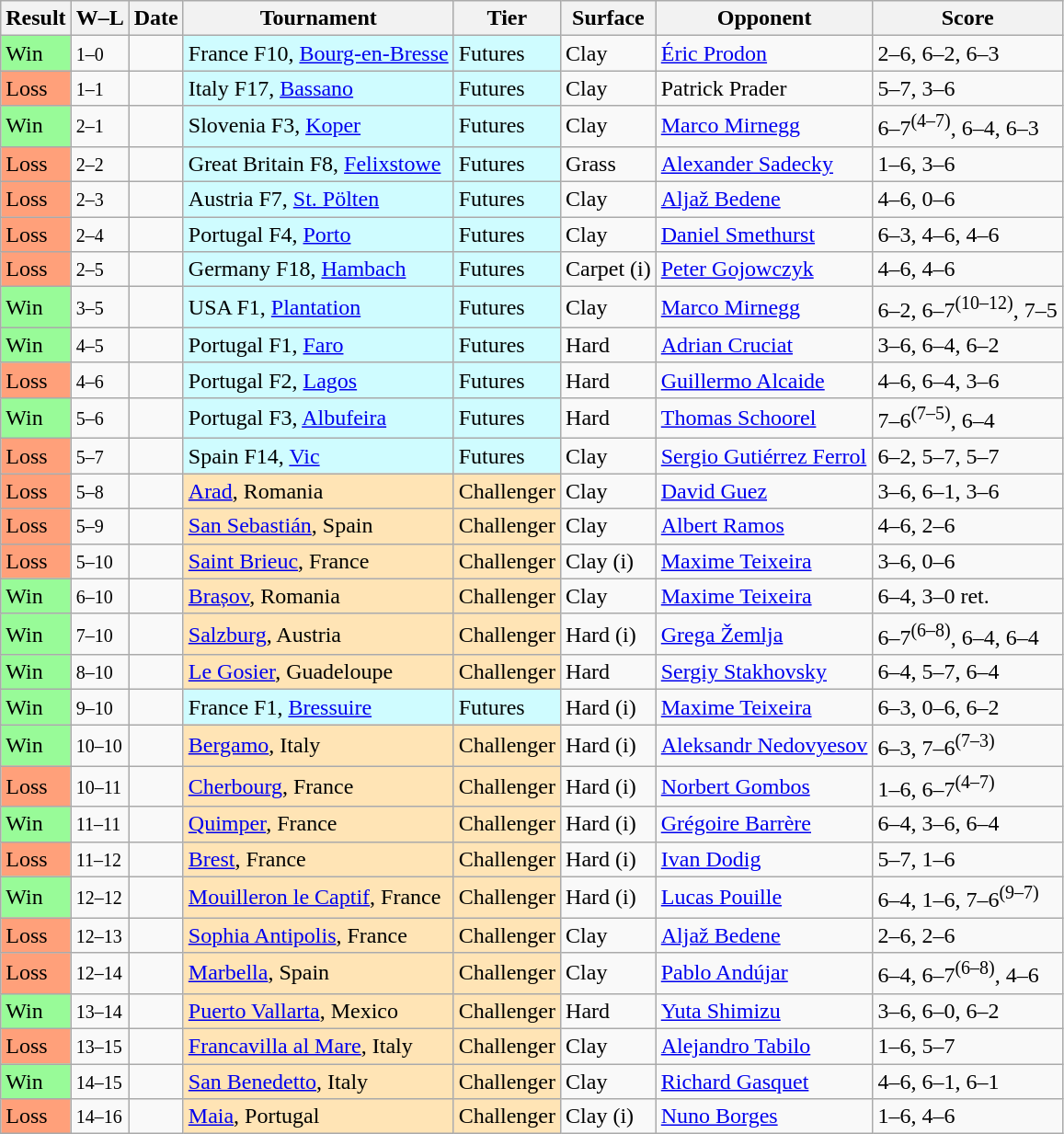<table class="sortable wikitable">
<tr>
<th>Result</th>
<th class=unsortable>W–L</th>
<th>Date</th>
<th>Tournament</th>
<th>Tier</th>
<th>Surface</th>
<th>Opponent</th>
<th class=unsortable>Score</th>
</tr>
<tr>
<td bgcolor=98fb98>Win</td>
<td><small>1–0</small></td>
<td></td>
<td style=background:#cffcff>France F10, <a href='#'>Bourg-en-Bresse</a></td>
<td style=background:#cffcff>Futures</td>
<td>Clay</td>
<td> <a href='#'>Éric Prodon</a></td>
<td>2–6, 6–2, 6–3</td>
</tr>
<tr>
<td bgcolor=#FFA07A>Loss</td>
<td><small>1–1</small></td>
<td></td>
<td style=background:#cffcff>Italy F17, <a href='#'>Bassano</a></td>
<td style=background:#cffcff>Futures</td>
<td>Clay</td>
<td> Patrick Prader</td>
<td>5–7, 3–6</td>
</tr>
<tr>
<td bgcolor=98fb98>Win</td>
<td><small>2–1</small></td>
<td></td>
<td style=background:#cffcff>Slovenia F3, <a href='#'>Koper</a></td>
<td style=background:#cffcff>Futures</td>
<td>Clay</td>
<td> <a href='#'>Marco Mirnegg</a></td>
<td>6–7<sup>(4–7)</sup>, 6–4, 6–3</td>
</tr>
<tr>
<td bgcolor=#FFA07A>Loss</td>
<td><small>2–2</small></td>
<td></td>
<td style=background:#cffcff>Great Britain F8, <a href='#'>Felixstowe</a></td>
<td style=background:#cffcff>Futures</td>
<td>Grass</td>
<td> <a href='#'>Alexander Sadecky</a></td>
<td>1–6, 3–6</td>
</tr>
<tr>
<td bgcolor=#FFA07A>Loss</td>
<td><small>2–3</small></td>
<td></td>
<td style=background:#cffcff>Austria F7, <a href='#'>St. Pölten</a></td>
<td style=background:#cffcff>Futures</td>
<td>Clay</td>
<td> <a href='#'>Aljaž Bedene</a></td>
<td>4–6, 0–6</td>
</tr>
<tr>
<td bgcolor=#FFA07A>Loss</td>
<td><small>2–4</small></td>
<td></td>
<td style=background:#cffcff>Portugal F4, <a href='#'>Porto</a></td>
<td style=background:#cffcff>Futures</td>
<td>Clay</td>
<td> <a href='#'>Daniel Smethurst</a></td>
<td>6–3, 4–6, 4–6</td>
</tr>
<tr>
<td bgcolor=#FFA07A>Loss</td>
<td><small>2–5</small></td>
<td></td>
<td style=background:#cffcff>Germany F18, <a href='#'>Hambach</a></td>
<td style=background:#cffcff>Futures</td>
<td>Carpet (i)</td>
<td> <a href='#'>Peter Gojowczyk</a></td>
<td>4–6, 4–6</td>
</tr>
<tr>
<td bgcolor=98fb98>Win</td>
<td><small>3–5</small></td>
<td></td>
<td style=background:#cffcff>USA F1, <a href='#'>Plantation</a></td>
<td style=background:#cffcff>Futures</td>
<td>Clay</td>
<td> <a href='#'>Marco Mirnegg</a></td>
<td>6–2, 6–7<sup>(10–12)</sup>, 7–5</td>
</tr>
<tr>
<td bgcolor=98fb98>Win</td>
<td><small>4–5</small></td>
<td></td>
<td style=background:#cffcff>Portugal F1, <a href='#'>Faro</a></td>
<td style=background:#cffcff>Futures</td>
<td>Hard</td>
<td> <a href='#'>Adrian Cruciat</a></td>
<td>3–6, 6–4, 6–2</td>
</tr>
<tr>
<td bgcolor=#FFA07A>Loss</td>
<td><small>4–6</small></td>
<td></td>
<td style=background:#cffcff>Portugal F2, <a href='#'>Lagos</a></td>
<td style=background:#cffcff>Futures</td>
<td>Hard</td>
<td> <a href='#'>Guillermo Alcaide</a></td>
<td>4–6, 6–4, 3–6</td>
</tr>
<tr>
<td bgcolor=98fb98>Win</td>
<td><small>5–6</small></td>
<td></td>
<td style=background:#cffcff>Portugal F3, <a href='#'>Albufeira</a></td>
<td style=background:#cffcff>Futures</td>
<td>Hard</td>
<td> <a href='#'>Thomas Schoorel</a></td>
<td>7–6<sup>(7–5)</sup>, 6–4</td>
</tr>
<tr>
<td bgcolor=#FFA07A>Loss</td>
<td><small>5–7</small></td>
<td></td>
<td style=background:#cffcff>Spain F14, <a href='#'>Vic</a></td>
<td style=background:#cffcff>Futures</td>
<td>Clay</td>
<td> <a href='#'>Sergio Gutiérrez Ferrol</a></td>
<td>6–2, 5–7, 5–7</td>
</tr>
<tr>
<td bgcolor=#FFA07A>Loss</td>
<td><small>5–8</small></td>
<td><a href='#'></a></td>
<td style=background:moccasin><a href='#'>Arad</a>, Romania</td>
<td style=background:moccasin>Challenger</td>
<td>Clay</td>
<td> <a href='#'>David Guez</a></td>
<td>3–6, 6–1, 3–6</td>
</tr>
<tr>
<td bgcolor=#FFA07A>Loss</td>
<td><small>5–9</small></td>
<td><a href='#'></a></td>
<td style=background:moccasin><a href='#'>San Sebastián</a>, Spain</td>
<td style=background:moccasin>Challenger</td>
<td>Clay</td>
<td> <a href='#'>Albert Ramos</a></td>
<td>4–6, 2–6</td>
</tr>
<tr>
<td bgcolor=#FFA07A>Loss</td>
<td><small>5–10</small></td>
<td><a href='#'></a></td>
<td style=background:moccasin><a href='#'>Saint Brieuc</a>, France</td>
<td style=background:moccasin>Challenger</td>
<td>Clay (i)</td>
<td> <a href='#'>Maxime Teixeira</a></td>
<td>3–6, 0–6</td>
</tr>
<tr>
<td bgcolor=98fb98>Win</td>
<td><small>6–10</small></td>
<td><a href='#'></a></td>
<td style=background:moccasin><a href='#'>Brașov</a>, Romania</td>
<td style=background:moccasin>Challenger</td>
<td>Clay</td>
<td> <a href='#'>Maxime Teixeira</a></td>
<td>6–4, 3–0 ret.</td>
</tr>
<tr>
<td bgcolor=98fb98>Win</td>
<td><small>7–10</small></td>
<td><a href='#'></a></td>
<td style=background:moccasin><a href='#'>Salzburg</a>, Austria</td>
<td style=background:moccasin>Challenger</td>
<td>Hard (i)</td>
<td> <a href='#'>Grega Žemlja</a></td>
<td>6–7<sup>(6–8)</sup>, 6–4, 6–4</td>
</tr>
<tr>
<td bgcolor=98fb98>Win</td>
<td><small>8–10</small></td>
<td><a href='#'></a></td>
<td style=background:moccasin><a href='#'>Le Gosier</a>, Guadeloupe</td>
<td style=background:moccasin>Challenger</td>
<td>Hard</td>
<td> <a href='#'>Sergiy Stakhovsky</a></td>
<td>6–4, 5–7, 6–4</td>
</tr>
<tr>
<td bgcolor=98fb98>Win</td>
<td><small>9–10</small></td>
<td></td>
<td style=background:#cffcff>France F1, <a href='#'>Bressuire</a></td>
<td style=background:#cffcff>Futures</td>
<td>Hard (i)</td>
<td> <a href='#'>Maxime Teixeira</a></td>
<td>6–3, 0–6, 6–2</td>
</tr>
<tr>
<td bgcolor=98fb98>Win</td>
<td><small>10–10</small></td>
<td><a href='#'></a></td>
<td style=background:moccasin><a href='#'>Bergamo</a>, Italy</td>
<td style=background:moccasin>Challenger</td>
<td>Hard (i)</td>
<td> <a href='#'>Aleksandr Nedovyesov</a></td>
<td>6–3, 7–6<sup>(7–3)</sup></td>
</tr>
<tr>
<td bgcolor=#FFA07A>Loss</td>
<td><small>10–11</small></td>
<td><a href='#'></a></td>
<td style=background:moccasin><a href='#'>Cherbourg</a>, France</td>
<td style=background:moccasin>Challenger</td>
<td>Hard (i)</td>
<td> <a href='#'>Norbert Gombos</a></td>
<td>1–6, 6–7<sup>(4–7)</sup></td>
</tr>
<tr>
<td bgcolor=98fb98>Win</td>
<td><small>11–11</small></td>
<td><a href='#'></a></td>
<td style=background:moccasin><a href='#'>Quimper</a>, France</td>
<td style=background:moccasin>Challenger</td>
<td>Hard (i)</td>
<td> <a href='#'>Grégoire Barrère</a></td>
<td>6–4, 3–6, 6–4</td>
</tr>
<tr>
<td bgcolor=#FFA07A>Loss</td>
<td><small>11–12</small></td>
<td><a href='#'></a></td>
<td style=background:moccasin><a href='#'>Brest</a>, France</td>
<td style=background:moccasin>Challenger</td>
<td>Hard (i)</td>
<td> <a href='#'>Ivan Dodig</a></td>
<td>5–7, 1–6</td>
</tr>
<tr>
<td bgcolor=98fb98>Win</td>
<td><small>12–12</small></td>
<td><a href='#'></a></td>
<td style=background:moccasin><a href='#'>Mouilleron le Captif</a>, France</td>
<td style=background:moccasin>Challenger</td>
<td>Hard (i)</td>
<td> <a href='#'>Lucas Pouille</a></td>
<td>6–4, 1–6, 7–6<sup>(9–7)</sup></td>
</tr>
<tr>
<td bgcolor=#FFA07A>Loss</td>
<td><small>12–13</small></td>
<td><a href='#'></a></td>
<td style=background:moccasin><a href='#'>Sophia Antipolis</a>, France</td>
<td style=background:moccasin>Challenger</td>
<td>Clay</td>
<td> <a href='#'>Aljaž Bedene</a></td>
<td>2–6, 2–6</td>
</tr>
<tr>
<td bgcolor=#FFA07A>Loss</td>
<td><small>12–14</small></td>
<td><a href='#'></a></td>
<td style=background:moccasin><a href='#'>Marbella</a>, Spain</td>
<td style=background:moccasin>Challenger</td>
<td>Clay</td>
<td> <a href='#'>Pablo Andújar</a></td>
<td>6–4, 6–7<sup>(6–8)</sup>, 4–6</td>
</tr>
<tr>
<td bgcolor=98fb98>Win</td>
<td><small>13–14</small></td>
<td><a href='#'></a></td>
<td bgcolor=moccasin><a href='#'>Puerto Vallarta</a>, Mexico</td>
<td bgcolor=moccasin>Challenger</td>
<td>Hard</td>
<td> <a href='#'>Yuta Shimizu</a></td>
<td>3–6, 6–0, 6–2</td>
</tr>
<tr>
<td bgcolor=#FFA07A>Loss</td>
<td><small>13–15</small></td>
<td><a href='#'></a></td>
<td style=background:moccasin><a href='#'>Francavilla al Mare</a>, Italy</td>
<td style=background:moccasin>Challenger</td>
<td>Clay</td>
<td> <a href='#'>Alejandro Tabilo</a></td>
<td>1–6, 5–7</td>
</tr>
<tr>
<td bgcolor=98fb98>Win</td>
<td><small>14–15</small></td>
<td><a href='#'></a></td>
<td style=background:moccasin><a href='#'>San Benedetto</a>, Italy</td>
<td style=background:moccasin>Challenger</td>
<td>Clay</td>
<td> <a href='#'>Richard Gasquet</a></td>
<td>4–6, 6–1, 6–1</td>
</tr>
<tr>
<td bgcolor=#FFA07A>Loss</td>
<td><small>14–16</small></td>
<td><a href='#'></a></td>
<td style="background:moccasin;"><a href='#'>Maia</a>, Portugal</td>
<td style="background:moccasin;">Challenger</td>
<td>Clay (i)</td>
<td> <a href='#'>Nuno Borges</a></td>
<td>1–6, 4–6</td>
</tr>
</table>
